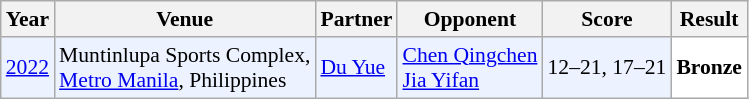<table class="sortable wikitable" style="font-size: 90%;">
<tr>
<th>Year</th>
<th>Venue</th>
<th>Partner</th>
<th>Opponent</th>
<th>Score</th>
<th>Result</th>
</tr>
<tr style="background:#ECF2FF">
<td align="center"><a href='#'>2022</a></td>
<td align="left">Muntinlupa Sports Complex,<br><a href='#'>Metro Manila</a>, Philippines</td>
<td align="left"> <a href='#'>Du Yue</a></td>
<td align="left"> <a href='#'>Chen Qingchen</a><br> <a href='#'>Jia Yifan</a></td>
<td align="left">12–21, 17–21</td>
<td style="text-align:left; background:white"> <strong>Bronze</strong></td>
</tr>
</table>
